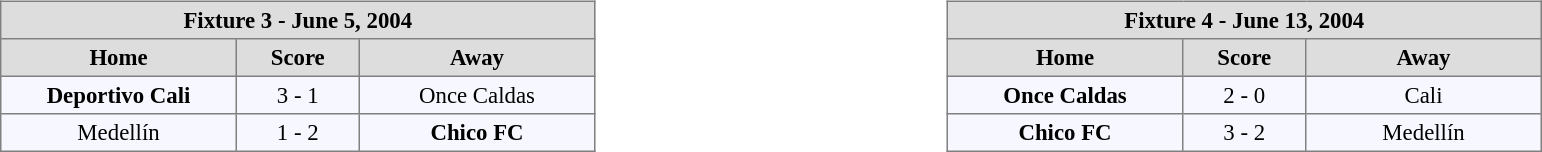<table width=100%>
<tr>
<td valign=top width=50% align=left><br><table align=center bgcolor="#f7f8ff" cellpadding="3" cellspacing="0" border="1" style="font-size: 95%; border: gray solid 1px; border-collapse: collapse;">
<tr align=center bgcolor=#DDDDDD style="color:black;">
<th colspan=3 align=center>Fixture 3 - June 5, 2004</th>
</tr>
<tr align=center bgcolor=#DDDDDD style="color:black;">
<th width="150">Home</th>
<th width="75">Score</th>
<th width="150">Away</th>
</tr>
<tr align=center>
<td><strong>Deportivo Cali</strong></td>
<td>3 - 1</td>
<td>Once Caldas</td>
</tr>
<tr align=center>
<td>Medellín</td>
<td>1 - 2</td>
<td><strong>Chico FC</strong></td>
</tr>
</table>
</td>
<td valign=top width=50% align=left><br><table align=center bgcolor="#f7f8ff" cellpadding="3" cellspacing="0" border="1" style="font-size: 95%; border: gray solid 1px; border-collapse: collapse;">
<tr align=center bgcolor=#DDDDDD style="color:black;">
<th colspan=3 align=center>Fixture 4 - June 13, 2004</th>
</tr>
<tr align=center bgcolor=#DDDDDD style="color:black;">
<th width="150">Home</th>
<th width="75">Score</th>
<th width="150">Away</th>
</tr>
<tr align=center>
<td><strong>Once Caldas</strong></td>
<td>2 - 0</td>
<td>Cali</td>
</tr>
<tr align=center>
<td><strong>Chico FC</strong></td>
<td>3 - 2</td>
<td>Medellín</td>
</tr>
</table>
</td>
</tr>
</table>
